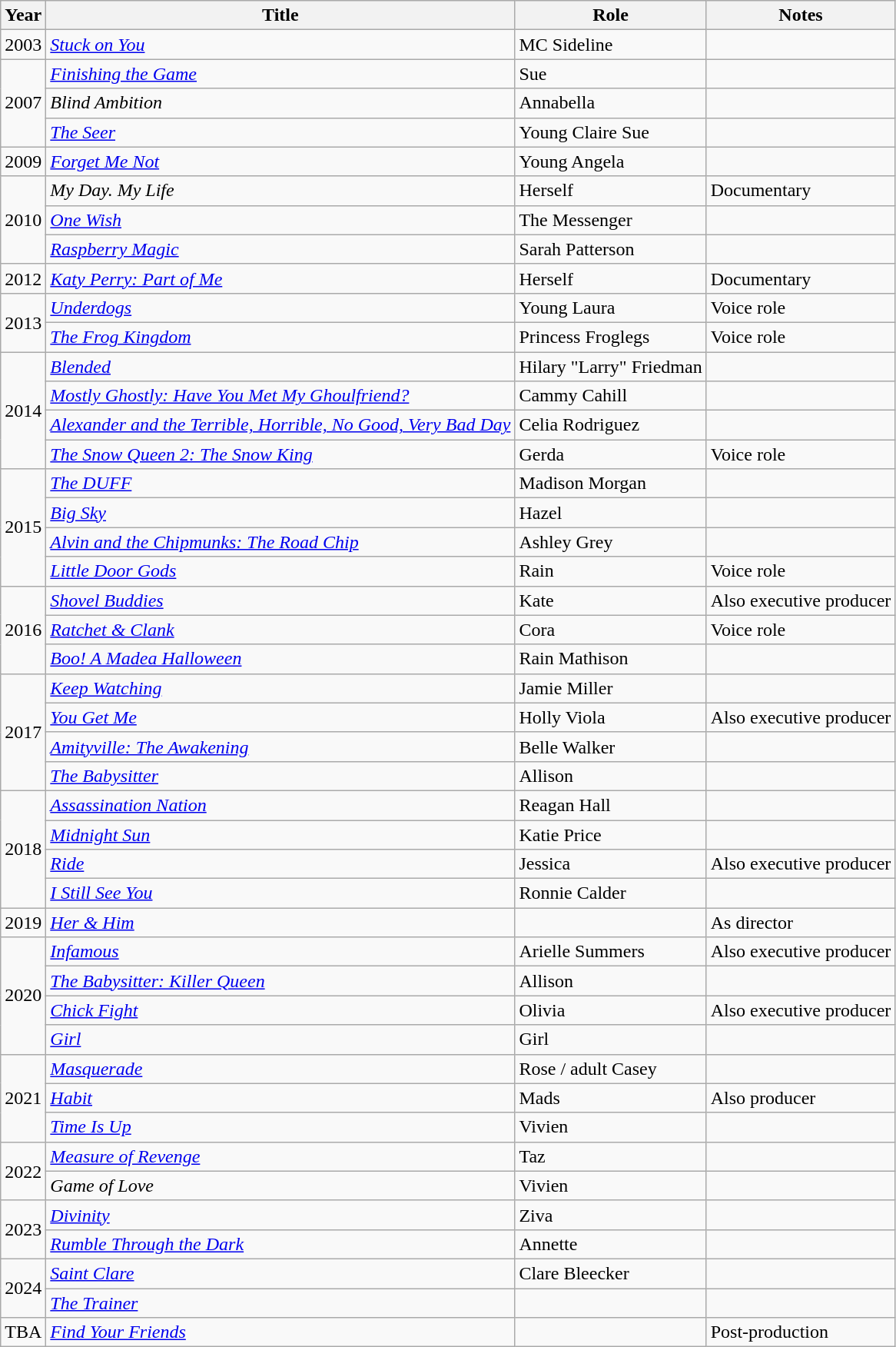<table class="wikitable sortable">
<tr>
<th>Year</th>
<th>Title</th>
<th>Role</th>
<th class="unsortable">Notes</th>
</tr>
<tr>
<td>2003</td>
<td><em><a href='#'>Stuck on You</a></em></td>
<td>MC Sideline</td>
<td></td>
</tr>
<tr>
<td rowspan="3">2007</td>
<td><em><a href='#'>Finishing the Game</a></em></td>
<td>Sue</td>
<td></td>
</tr>
<tr>
<td><em>Blind Ambition</em></td>
<td>Annabella</td>
<td></td>
</tr>
<tr>
<td><em><a href='#'>The Seer</a></em></td>
<td>Young Claire Sue</td>
<td></td>
</tr>
<tr>
<td>2009</td>
<td><em><a href='#'>Forget Me Not</a></em></td>
<td>Young Angela</td>
<td></td>
</tr>
<tr>
<td rowspan="3">2010</td>
<td><em>My Day. My Life</em></td>
<td>Herself</td>
<td>Documentary</td>
</tr>
<tr>
<td><em><a href='#'>One Wish</a></em></td>
<td>The Messenger</td>
<td></td>
</tr>
<tr>
<td><em><a href='#'>Raspberry Magic</a></em></td>
<td>Sarah Patterson</td>
<td></td>
</tr>
<tr>
<td>2012</td>
<td><em><a href='#'>Katy Perry: Part of Me</a></em></td>
<td>Herself</td>
<td>Documentary</td>
</tr>
<tr>
<td rowspan="2">2013</td>
<td><em><a href='#'>Underdogs</a></em></td>
<td>Young Laura</td>
<td>Voice role</td>
</tr>
<tr>
<td><em><a href='#'>The Frog Kingdom</a></em></td>
<td>Princess Froglegs</td>
<td>Voice role</td>
</tr>
<tr>
<td rowspan="4">2014</td>
<td><em><a href='#'>Blended</a></em></td>
<td>Hilary "Larry" Friedman</td>
<td></td>
</tr>
<tr>
<td><em><a href='#'>Mostly Ghostly: Have You Met My Ghoulfriend?</a></em></td>
<td>Cammy Cahill</td>
<td></td>
</tr>
<tr>
<td><em><a href='#'>Alexander and the Terrible, Horrible, No Good, Very Bad Day</a></em></td>
<td>Celia Rodriguez</td>
<td></td>
</tr>
<tr>
<td><em><a href='#'>The Snow Queen 2: The Snow King</a></em></td>
<td>Gerda</td>
<td>Voice role </td>
</tr>
<tr>
<td rowspan="4">2015</td>
<td><em><a href='#'>The DUFF</a></em></td>
<td>Madison Morgan</td>
<td></td>
</tr>
<tr>
<td><em><a href='#'>Big Sky</a></em></td>
<td>Hazel</td>
<td></td>
</tr>
<tr>
<td><em><a href='#'>Alvin and the Chipmunks: The Road Chip</a></em></td>
<td>Ashley Grey</td>
<td></td>
</tr>
<tr>
<td><em><a href='#'>Little Door Gods</a></em></td>
<td>Rain</td>
<td>Voice role</td>
</tr>
<tr>
<td rowspan="3">2016</td>
<td><em><a href='#'>Shovel Buddies</a></em></td>
<td>Kate</td>
<td>Also executive producer</td>
</tr>
<tr>
<td><em><a href='#'>Ratchet & Clank</a></em></td>
<td>Cora</td>
<td>Voice role</td>
</tr>
<tr>
<td><em><a href='#'>Boo! A Madea Halloween</a></em></td>
<td>Rain Mathison</td>
<td></td>
</tr>
<tr>
<td rowspan="4">2017</td>
<td><em><a href='#'>Keep Watching</a></em></td>
<td>Jamie Miller</td>
<td></td>
</tr>
<tr>
<td><em><a href='#'>You Get Me</a></em></td>
<td>Holly Viola</td>
<td>Also executive producer</td>
</tr>
<tr>
<td><em><a href='#'>Amityville: The Awakening</a></em></td>
<td>Belle Walker</td>
<td></td>
</tr>
<tr>
<td><em><a href='#'>The Babysitter</a></em></td>
<td>Allison</td>
<td></td>
</tr>
<tr>
<td rowspan="4">2018</td>
<td><em><a href='#'>Assassination Nation</a></em></td>
<td>Reagan Hall</td>
<td></td>
</tr>
<tr>
<td><em><a href='#'>Midnight Sun</a></em></td>
<td>Katie Price</td>
<td></td>
</tr>
<tr>
<td><em><a href='#'>Ride</a></em></td>
<td>Jessica</td>
<td>Also executive producer</td>
</tr>
<tr>
<td><em><a href='#'>I Still See You</a></em></td>
<td>Ronnie Calder</td>
<td></td>
</tr>
<tr>
<td>2019</td>
<td><em><a href='#'>Her & Him</a></em></td>
<td></td>
<td>As director</td>
</tr>
<tr>
<td rowspan="4">2020</td>
<td><em><a href='#'>Infamous</a></em></td>
<td>Arielle Summers</td>
<td>Also executive producer</td>
</tr>
<tr>
<td><em><a href='#'>The Babysitter: Killer Queen</a></em></td>
<td>Allison</td>
<td></td>
</tr>
<tr>
<td><em><a href='#'>Chick Fight</a></em></td>
<td>Olivia</td>
<td>Also executive producer</td>
</tr>
<tr>
<td><em><a href='#'>Girl</a></em></td>
<td>Girl</td>
<td></td>
</tr>
<tr>
<td rowspan="3">2021</td>
<td><em><a href='#'>Masquerade</a></em></td>
<td>Rose / adult Casey</td>
<td></td>
</tr>
<tr>
<td><em><a href='#'>Habit</a></em></td>
<td>Mads</td>
<td>Also producer</td>
</tr>
<tr>
<td><em><a href='#'>Time Is Up</a></em></td>
<td>Vivien</td>
<td></td>
</tr>
<tr>
<td rowspan="2">2022</td>
<td><em><a href='#'>Measure of Revenge</a></em></td>
<td>Taz</td>
<td></td>
</tr>
<tr>
<td><em>Game of Love</em></td>
<td>Vivien</td>
<td></td>
</tr>
<tr>
<td rowspan="2">2023</td>
<td><em><a href='#'>Divinity</a></em></td>
<td>Ziva</td>
<td></td>
</tr>
<tr>
<td><em><a href='#'>Rumble Through the Dark</a></em></td>
<td>Annette</td>
<td></td>
</tr>
<tr>
<td rowspan="2">2024</td>
<td><em><a href='#'>Saint Clare</a></em></td>
<td>Clare Bleecker</td>
<td></td>
</tr>
<tr>
<td><em><a href='#'>The Trainer</a></em></td>
<td></td>
<td></td>
</tr>
<tr>
<td>TBA</td>
<td><em><a href='#'>Find Your Friends</a></em></td>
<td></td>
<td>Post-production</td>
</tr>
</table>
